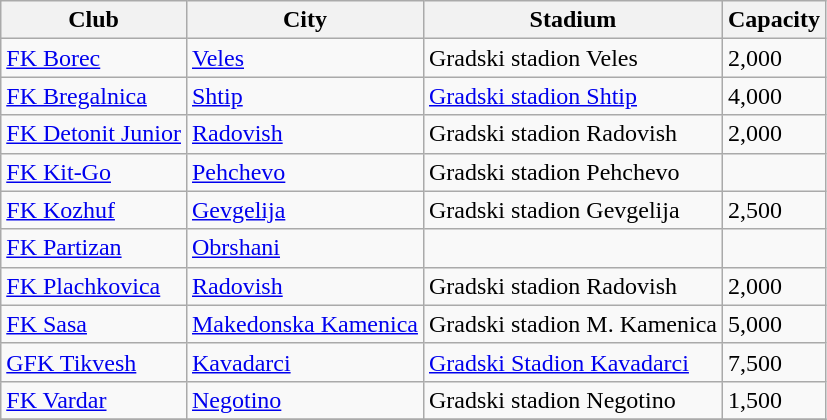<table class="wikitable sortable">
<tr>
<th>Club</th>
<th>City</th>
<th>Stadium</th>
<th>Capacity</th>
</tr>
<tr>
<td><a href='#'>FK Borec</a></td>
<td><a href='#'>Veles</a></td>
<td>Gradski stadion Veles</td>
<td>2,000</td>
</tr>
<tr>
<td><a href='#'>FK Bregalnica</a></td>
<td><a href='#'>Shtip</a></td>
<td><a href='#'>Gradski stadion Shtip</a></td>
<td>4,000</td>
</tr>
<tr>
<td><a href='#'>FK Detonit Junior</a></td>
<td><a href='#'>Radovish</a></td>
<td>Gradski stadion Radovish</td>
<td>2,000</td>
</tr>
<tr>
<td><a href='#'>FK Kit-Go</a></td>
<td><a href='#'>Pehchevo</a></td>
<td>Gradski stadion Pehchevo</td>
<td></td>
</tr>
<tr>
<td><a href='#'>FK Kozhuf</a></td>
<td><a href='#'>Gevgelija</a></td>
<td>Gradski stadion Gevgelija</td>
<td>2,500</td>
</tr>
<tr>
<td><a href='#'>FK Partizan</a></td>
<td><a href='#'>Obrshani</a></td>
<td></td>
<td></td>
</tr>
<tr>
<td><a href='#'>FK Plachkovica</a></td>
<td><a href='#'>Radovish</a></td>
<td>Gradski stadion Radovish</td>
<td>2,000</td>
</tr>
<tr>
<td><a href='#'>FK Sasa</a></td>
<td><a href='#'>Makedonska Kamenica</a></td>
<td>Gradski stadion M. Kamenica</td>
<td>5,000</td>
</tr>
<tr>
<td><a href='#'>GFK Tikvesh</a></td>
<td><a href='#'>Kavadarci</a></td>
<td><a href='#'>Gradski Stadion Kavadarci</a></td>
<td>7,500</td>
</tr>
<tr>
<td><a href='#'>FK Vardar</a></td>
<td><a href='#'>Negotino</a></td>
<td>Gradski stadion Negotino</td>
<td>1,500</td>
</tr>
<tr>
</tr>
</table>
